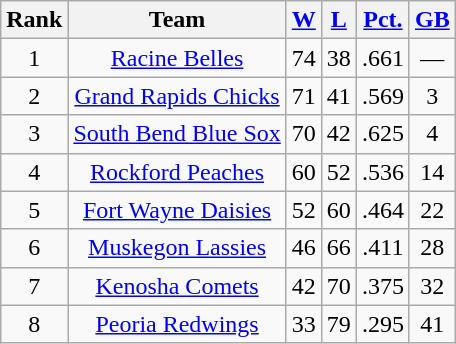<table class="wikitable" style="text-align:center;">
<tr>
<th>Rank</th>
<th>Team</th>
<th><a href='#'>W</a></th>
<th><a href='#'>L</a></th>
<th><a href='#'>Pct.</a></th>
<th><a href='#'>GB</a></th>
</tr>
<tr>
<td>1</td>
<td><a href='#'>Racine Belles</a></td>
<td>74</td>
<td>38</td>
<td>.661</td>
<td>—</td>
</tr>
<tr>
<td>2</td>
<td><a href='#'>Grand Rapids Chicks</a></td>
<td>71</td>
<td>41</td>
<td>.569</td>
<td>3</td>
</tr>
<tr>
<td>3</td>
<td><a href='#'>South Bend Blue Sox</a></td>
<td>70</td>
<td>42</td>
<td>.625</td>
<td>4</td>
</tr>
<tr>
<td>4</td>
<td><a href='#'>Rockford Peaches</a></td>
<td>60</td>
<td>52</td>
<td>.536</td>
<td>14</td>
</tr>
<tr>
<td>5</td>
<td><a href='#'>Fort Wayne Daisies</a></td>
<td>52</td>
<td>60</td>
<td>.464</td>
<td>22</td>
</tr>
<tr>
<td>6</td>
<td><a href='#'>Muskegon Lassies</a></td>
<td>46</td>
<td>66</td>
<td>.411</td>
<td>28</td>
</tr>
<tr>
<td>7</td>
<td><a href='#'>Kenosha Comets</a></td>
<td>42</td>
<td>70</td>
<td>.375</td>
<td>32</td>
</tr>
<tr>
<td>8</td>
<td><a href='#'>Peoria Redwings</a></td>
<td>33</td>
<td>79</td>
<td>.295</td>
<td>41</td>
</tr>
</table>
